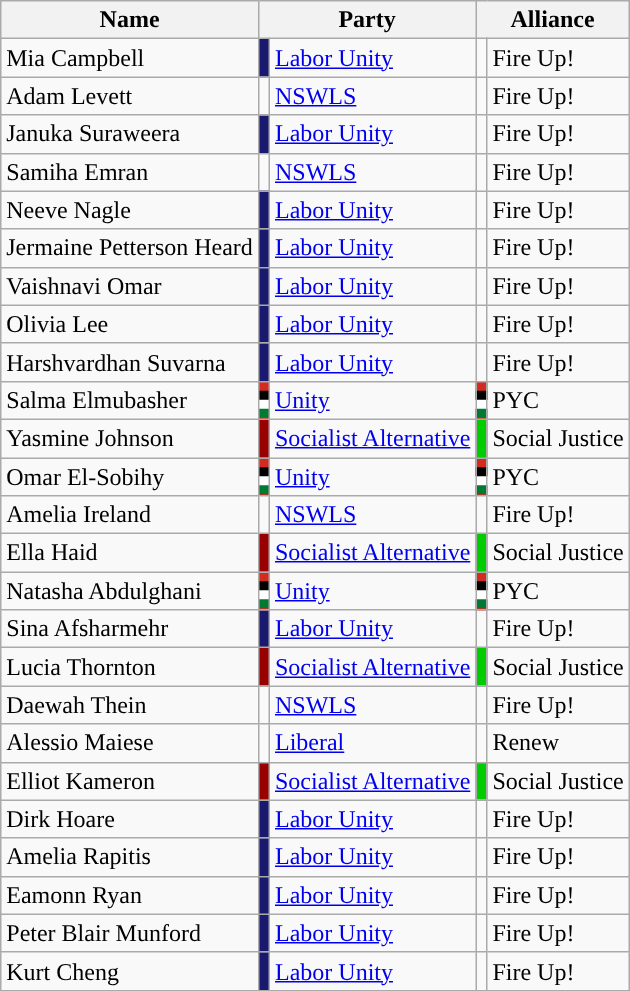<table class="sortable wikitable">
<tr>
<th>Name</th>
<th colspan="2">Party</th>
<th colspan="2">Alliance</th>
</tr>
<tr>
<td>Mia Campbell</td>
<td style="background: #191970"></td>
<td><a href='#'>Labor Unity</a></td>
<td style="background-color: "></td>
<td>Fire Up!</td>
</tr>
<tr>
<td>Adam Levett</td>
<td style="background: "></td>
<td><a href='#'>NSWLS</a></td>
<td style="background: "></td>
<td>Fire Up!</td>
</tr>
<tr>
<td>Januka Suraweera</td>
<td style="background: #191970"></td>
<td><a href='#'>Labor Unity</a></td>
<td style="background-color: "></td>
<td>Fire Up!</td>
</tr>
<tr>
<td>Samiha Emran</td>
<td style="background: "></td>
<td><a href='#'>NSWLS</a></td>
<td style="background: "></td>
<td>Fire Up!</td>
</tr>
<tr>
<td>Neeve Nagle</td>
<td style="background: #191970"></td>
<td><a href='#'>Labor Unity</a></td>
<td style="background-color: "></td>
<td>Fire Up!</td>
</tr>
<tr>
<td>Jermaine Petterson Heard</td>
<td style="background: #191970"></td>
<td><a href='#'>Labor Unity</a></td>
<td style="background-color: "></td>
<td>Fire Up!</td>
</tr>
<tr>
<td>Vaishnavi Omar</td>
<td style="background: #191970"></td>
<td><a href='#'>Labor Unity</a></td>
<td style="background-color: "></td>
<td>Fire Up!</td>
</tr>
<tr>
<td>Olivia Lee</td>
<td style="background: #191970"></td>
<td><a href='#'>Labor Unity</a></td>
<td style="background-color: "></td>
<td>Fire Up!</td>
</tr>
<tr>
<td>Harshvardhan Suvarna</td>
<td style="background: #191970"></td>
<td><a href='#'>Labor Unity</a></td>
<td style="background-color: "></td>
<td>Fire Up!</td>
</tr>
<tr>
<td>Salma Elmubasher</td>
<td style="background: linear-gradient(to bottom, #D42A1F 25%, #000000 25%, #000000 50%, #FFFFFF 50%, #FFFFFF 75%, #007A33 75%);"></td>
<td><a href='#'>Unity</a></td>
<td style="background: linear-gradient(to bottom, #D42A1F 25%, #000000 25%, #000000 50%, #FFFFFF 50%, #FFFFFF 75%, #007A33 75%);"></td>
<td>PYC</td>
</tr>
<tr>
<td>Yasmine Johnson</td>
<td style="background: #990000"></td>
<td><a href='#'>Socialist Alternative</a></td>
<td style="background-color: #00CD00"></td>
<td>Social Justice</td>
</tr>
<tr>
<td>Omar El-Sobihy</td>
<td style="background: linear-gradient(to bottom, #D42A1F 25%, #000000 25%, #000000 50%, #FFFFFF 50%, #FFFFFF 75%, #007A33 75%);"></td>
<td><a href='#'>Unity</a></td>
<td style="background: linear-gradient(to bottom, #D42A1F 25%, #000000 25%, #000000 50%, #FFFFFF 50%, #FFFFFF 75%, #007A33 75%);"></td>
<td>PYC</td>
</tr>
<tr>
<td>Amelia Ireland</td>
<td style="background: "></td>
<td><a href='#'>NSWLS</a></td>
<td style="background: "></td>
<td>Fire Up!</td>
</tr>
<tr>
<td>Ella Haid</td>
<td style="background: #990000"></td>
<td><a href='#'>Socialist Alternative</a></td>
<td style="background-color: #00CD00"></td>
<td>Social Justice</td>
</tr>
<tr>
<td>Natasha Abdulghani</td>
<td style="background: linear-gradient(to bottom, #D42A1F 25%, #000000 25%, #000000 50%, #FFFFFF 50%, #FFFFFF 75%, #007A33 75%);"></td>
<td><a href='#'>Unity</a></td>
<td style="background: linear-gradient(to bottom, #D42A1F 25%, #000000 25%, #000000 50%, #FFFFFF 50%, #FFFFFF 75%, #007A33 75%);"></td>
<td>PYC</td>
</tr>
<tr>
<td>Sina Afsharmehr</td>
<td style="background: #191970"></td>
<td><a href='#'>Labor Unity</a></td>
<td style="background-color: "></td>
<td>Fire Up!</td>
</tr>
<tr>
<td>Lucia Thornton</td>
<td style="background: #990000"></td>
<td><a href='#'>Socialist Alternative</a></td>
<td style="background-color: #00CD00"></td>
<td>Social Justice</td>
</tr>
<tr>
<td>Daewah Thein</td>
<td style="background: "></td>
<td><a href='#'>NSWLS</a></td>
<td style="background: "></td>
<td>Fire Up!</td>
</tr>
<tr>
<td>Alessio Maiese</td>
<td style="background: "></td>
<td><a href='#'>Liberal</a></td>
<td style="background: "></td>
<td>Renew</td>
</tr>
<tr>
<td>Elliot Kameron</td>
<td style="background: #990000"></td>
<td><a href='#'>Socialist Alternative</a></td>
<td style="background-color: #00CD00"></td>
<td>Social Justice</td>
</tr>
<tr>
<td>Dirk Hoare</td>
<td style="background: #191970"></td>
<td><a href='#'>Labor Unity</a></td>
<td style="background-color: "></td>
<td>Fire Up!</td>
</tr>
<tr>
<td>Amelia Rapitis</td>
<td style="background: #191970"></td>
<td><a href='#'>Labor Unity</a></td>
<td style="background-color: "></td>
<td>Fire Up!</td>
</tr>
<tr>
<td>Eamonn Ryan</td>
<td style="background: #191970"></td>
<td><a href='#'>Labor Unity</a></td>
<td style="background-color: "></td>
<td>Fire Up!</td>
</tr>
<tr>
<td>Peter Blair Munford</td>
<td style="background: #191970"></td>
<td><a href='#'>Labor Unity</a></td>
<td style="background-color: "></td>
<td>Fire Up!</td>
</tr>
<tr>
<td>Kurt Cheng</td>
<td style="background: #191970"></td>
<td><a href='#'>Labor Unity</a></td>
<td style="background-color: "></td>
<td>Fire Up!</td>
</tr>
<tr>
</tr>
</table>
